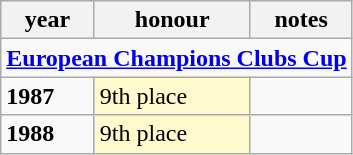<table class="wikitable">
<tr>
<th>year</th>
<th>honour</th>
<th>notes</th>
</tr>
<tr>
<td colspan="3"> <strong><a href='#'>European Champions Clubs Cup</a></strong></td>
</tr>
<tr>
<td><strong>1987</strong></td>
<td style="background:LemonChiffon;">9th place</td>
<td></td>
</tr>
<tr>
<td><strong>1988</strong></td>
<td style="background:LemonChiffon;">9th place</td>
<td></td>
</tr>
</table>
